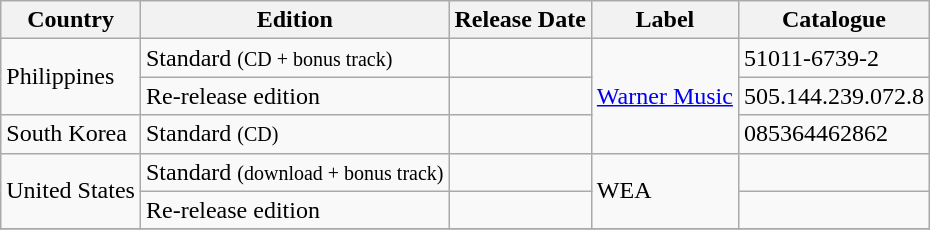<table class="wikitable">
<tr>
<th>Country</th>
<th>Edition</th>
<th>Release Date</th>
<th>Label</th>
<th>Catalogue</th>
</tr>
<tr>
<td rowspan="2">Philippines</td>
<td>Standard <small>(CD + bonus track)</small></td>
<td></td>
<td rowspan="3"><a href='#'>Warner Music</a></td>
<td>51011-6739-2</td>
</tr>
<tr>
<td>Re-release edition</td>
<td></td>
<td>505.144.239.072.8</td>
</tr>
<tr>
<td>South Korea</td>
<td>Standard <small>(CD)</small></td>
<td></td>
<td>085364462862</td>
</tr>
<tr>
<td rowspan="2">United States</td>
<td>Standard <small>(download + bonus track)</small></td>
<td></td>
<td rowspan="2">WEA</td>
<td></td>
</tr>
<tr>
<td>Re-release edition</td>
<td></td>
<td></td>
</tr>
<tr>
</tr>
</table>
